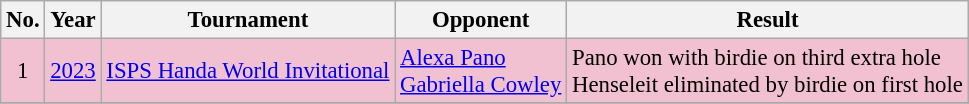<table class="wikitable" style="font-size:95%;">
<tr>
<th>No.</th>
<th>Year</th>
<th>Tournament</th>
<th>Opponent</th>
<th>Result</th>
</tr>
<tr style="background:#F2C1D1;">
<td align=center>1</td>
<td><a href='#'>2023</a></td>
<td><a href='#'>ISPS Handa World Invitational</a></td>
<td> <a href='#'>Alexa Pano</a> <br>  <a href='#'>Gabriella Cowley</a></td>
<td>Pano won with birdie on third extra hole<br>Henseleit eliminated by birdie on first hole</td>
</tr>
<tr>
</tr>
</table>
